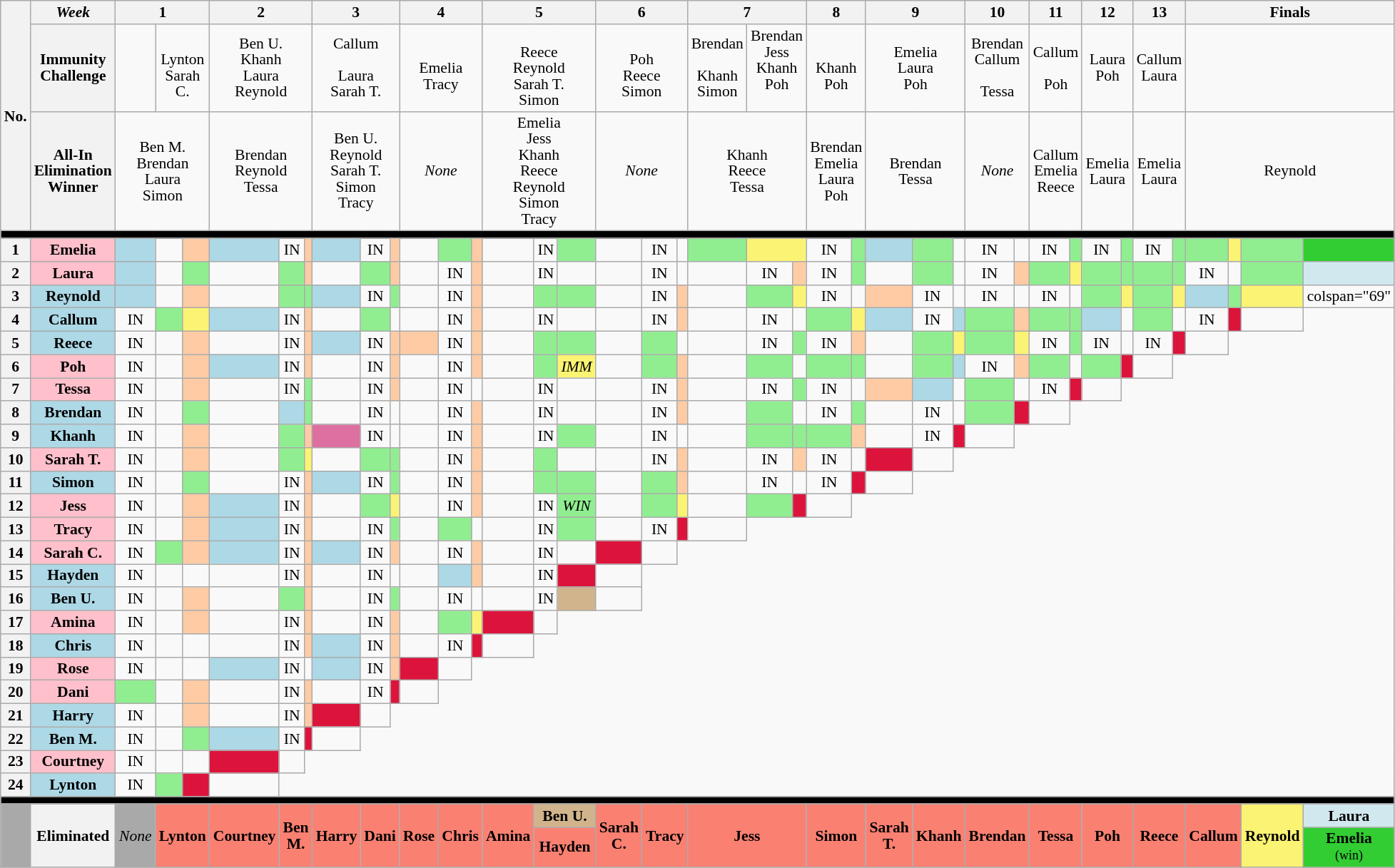<table class="wikitable" style="text-align:center; width:120px; font-size:90%; line-height:15px">
<tr>
<th rowspan="3">No.</th>
<th><em>Week</em></th>
<th colspan="3">1</th>
<th colspan=3>2</th>
<th colspan=3>3</th>
<th colspan=3>4</th>
<th colspan=3>5</th>
<th colspan=3>6</th>
<th colspan=3>7</th>
<th colspan=2>8</th>
<th colspan=3>9</th>
<th colspan=2>10</th>
<th colspan=2>11</th>
<th colspan=2>12</th>
<th colspan=2>13</th>
<th colspan="4">Finals</th>
</tr>
<tr>
<th>Immunity<br>Challenge</th>
<td><br></td>
<td colspan=2><br>Lynton<br>Sarah C.</td>
<td colspan=3>Ben U.<br>Khanh<br>Laura<br>Reynold<br></td>
<td colspan=3>Callum<br><br>Laura<br>Sarah T.</td>
<td colspan=3><br>Emelia<br>Tracy</td>
<td colspan=3><br>Reece<br>Reynold<br>Sarah T.<br>Simon</td>
<td colspan=3><br>Poh<br>Reece<br>Simon</td>
<td colspan=1>Brendan<br><br>Khanh<br>Simon</td>
<td colspan=2>Brendan<br>Jess<br>Khanh<br>Poh<br><br></td>
<td colspan=2><br>Khanh<br>Poh</td>
<td colspan=3>Emelia<br>Laura<br>Poh<br></td>
<td colspan=2>Brendan<br>Callum<br><br>Tessa</td>
<td colspan=2>Callum<br><br>Poh</td>
<td colspan=2>Laura<br>Poh<br></td>
<td colspan=2>Callum<br>Laura<br> </td>
<td colspan="4"><br></td>
</tr>
<tr>
<th>All-In<br>Elimination<br>Winner</th>
<td colspan="3">Ben M.<br>Brendan<br>Laura<br>Simon</td>
<td colspan=3>Brendan<br>Reynold<br>Tessa</td>
<td colspan=3>Ben U.<br>Reynold<br>Sarah T.<br>Simon<br>Tracy</td>
<td colspan=3><em>None</em></td>
<td colspan=3>Emelia<br>Jess<br>Khanh<br>Reece<br>Reynold<br>Simon<br>Tracy</td>
<td colspan=3><em>None</em></td>
<td colspan=3>Khanh<br>Reece<br>Tessa</td>
<td colspan=2>Brendan<br>Emelia<br>Laura<br>Poh</td>
<td colspan=3>Brendan<br>Tessa</td>
<td colspan=2><em>None</em></td>
<td colspan=2>Callum<br>Emelia<br>Reece</td>
<td colspan=2>Emelia<br>Laura</td>
<td colspan=2>Emelia<br>Laura</td>
<td colspan="4">Reynold</td>
</tr>
<tr>
<td colspan="40" style="background:black;"></td>
</tr>
<tr>
<th>1</th>
<th style="background:#FFC0CB;">Emelia</th>
<td style="background:lightblue"></td>
<td></td>
<td style="background:#FFCBA4;"></td>
<td style="background:lightblue"></td>
<td>IN</td>
<td style="background:#FFCBA4;"></td>
<td style="background:lightblue"></td>
<td>IN</td>
<td style="background:#FFCBA4;"></td>
<td></td>
<td style="background:lightgreen;"></td>
<td style="background:#FFCBA4;"></td>
<td></td>
<td>IN</td>
<td style="background:lightgreen;"></td>
<td></td>
<td>IN</td>
<td></td>
<td style="background:lightgreen;"></td>
<td colspan=2 style="background:#fbf373;"></td>
<td>IN</td>
<td style="background:lightgreen;"></td>
<td style="background:lightblue"></td>
<td style="background:lightgreen;"></td>
<td></td>
<td>IN</td>
<td></td>
<td>IN</td>
<td style="background:lightgreen;"></td>
<td>IN</td>
<td style="background:lightgreen;"></td>
<td>IN</td>
<td style="background:lightgreen;"></td>
<td style="background:lightgreen;"></td>
<td style="background:#fbf373;"></td>
<td style="background:lightgreen;"></td>
<td style="background:limegreen;"></td>
</tr>
<tr>
<th>2</th>
<th style="background:#FFC0CB;">Laura</th>
<td style="background:lightblue"></td>
<td></td>
<td style="background:lightgreen;"></td>
<td></td>
<td style="background:lightgreen;"></td>
<td style="background:#FFCBA4;"></td>
<td></td>
<td style="background:lightgreen;"></td>
<td style="background:#FFCBA4;"></td>
<td></td>
<td>IN</td>
<td style="background:#FFCBA4;"></td>
<td></td>
<td>IN</td>
<td></td>
<td></td>
<td>IN</td>
<td></td>
<td></td>
<td>IN</td>
<td style="background:#FFCDA4;"></td>
<td>IN</td>
<td style="background:lightgreen;"></td>
<td></td>
<td style="background:lightgreen;"></td>
<td></td>
<td>IN</td>
<td style="background:#FFCBA4;"></td>
<td style="background:lightgreen;"></td>
<td style="background:#fbf373;"></td>
<td style="background:lightgreen;"></td>
<td style="background:lightgreen;"></td>
<td style="background:lightgreen;"></td>
<td style="background:lightgreen;"></td>
<td>IN</td>
<td></td>
<td style="background:lightgreen;"></td>
<td style="background:#d1e8ef;"></td>
</tr>
<tr>
<th>3</th>
<th style="background:#ADD8E6;">Reynold</th>
<td style="background:lightblue;"></td>
<td></td>
<td style="background:#FFCBA4;"></td>
<td></td>
<td style="background:lightgreen;"></td>
<td style="background:lightgreen;"></td>
<td style="background:lightblue"></td>
<td>IN</td>
<td style="background:lightgreen;"></td>
<td></td>
<td>IN</td>
<td style="background:#FFCBA4;"></td>
<td></td>
<td style="background:lightgreen;"></td>
<td style="background:lightgreen;"></td>
<td></td>
<td>IN</td>
<td style="background:#FFCBA4;"></td>
<td></td>
<td style="background:lightgreen;"></td>
<td style="background:#fbf373;"></td>
<td>IN</td>
<td></td>
<td style="background:#FFCBA4;"></td>
<td>IN</td>
<td></td>
<td>IN</td>
<td></td>
<td>IN</td>
<td></td>
<td style="background:lightgreen;"></td>
<td style="background:#fbf373;"></td>
<td style="background:lightgreen;"></td>
<td style="background:#fbf373;"></td>
<td style="background:lightblue;"></td>
<td style="background:lightgreen;"></td>
<td style="background:#fbf373;"></td>
<td>colspan="69" </td>
</tr>
<tr>
<th>4</th>
<th style="background:#ADD8E6;">Callum</th>
<td>IN</td>
<td style="background:lightgreen;"></td>
<td style="background:#fbf373;"></td>
<td style="background:lightblue"></td>
<td>IN</td>
<td style="background:#FFCBA4;"></td>
<td></td>
<td style="background:lightgreen;"></td>
<td></td>
<td></td>
<td>IN</td>
<td style="background:#FFCBA4;"></td>
<td></td>
<td>IN</td>
<td></td>
<td></td>
<td>IN</td>
<td style="background:#FFCBA4;"></td>
<td></td>
<td>IN</td>
<td></td>
<td style="background:lightgreen;"></td>
<td style="background:#fbf373;"></td>
<td style="background:lightblue"></td>
<td>IN</td>
<td style="background:lightblue"></td>
<td style="background:lightgreen;"></td>
<td style="background:#FFCBA4;"></td>
<td style="background:lightgreen;"></td>
<td style="background:lightgreen;"></td>
<td style="background:lightblue;"></td>
<td></td>
<td style="background:lightgreen;"></td>
<td></td>
<td>IN</td>
<td style="background:Crimson;"></td>
<td></td>
</tr>
<tr>
<th>5</th>
<th style="background:#ADD8E6;">Reece</th>
<td>IN</td>
<td></td>
<td style="background:#FFCBA4;"></td>
<td></td>
<td>IN</td>
<td style="background:#FFCBA4;"></td>
<td style="background:lightblue"></td>
<td>IN</td>
<td style="background:#FFCBA4;"></td>
<td style="background:#FFCBA4;"></td>
<td>IN</td>
<td style="background:#FFCDA4;"></td>
<td></td>
<td style="background:lightgreen;"></td>
<td style="background:lightgreen;"></td>
<td></td>
<td style="background:lightgreen;"></td>
<td></td>
<td></td>
<td>IN</td>
<td style="background:lightgreen;"></td>
<td>IN</td>
<td style="background:#FFCDA4;"></td>
<td></td>
<td style="background:lightgreen;"></td>
<td style="background:#fbf373;"></td>
<td style="background:lightgreen;"></td>
<td style="background:#fbf373;"></td>
<td>IN</td>
<td style="background:lightgreen;"></td>
<td>IN</td>
<td></td>
<td>IN</td>
<td style="background:Crimson;"></td>
<td></td>
</tr>
<tr>
<th>6</th>
<th style="background:#FFC0CB;">Poh</th>
<td>IN</td>
<td></td>
<td style="background:#FFCBA4;"></td>
<td style="background:lightblue"></td>
<td>IN</td>
<td style="background:#FFCBA4;"></td>
<td></td>
<td>IN</td>
<td style="background:#FFCBA4;"></td>
<td></td>
<td>IN</td>
<td style="background:#FFCBA4;"></td>
<td></td>
<td style="background:lightgreen;"></td>
<td style="background:#fbf373;"><em>IMM</em></td>
<td></td>
<td style="background:lightgreen;"></td>
<td style="background:#FFCBA4;"></td>
<td></td>
<td style="background:lightgreen;"></td>
<td></td>
<td style="background:lightgreen;"></td>
<td style="background:lightgreen;"></td>
<td></td>
<td style="background:lightgreen;"></td>
<td style="background:lightblue"></td>
<td>IN</td>
<td style="background:#FFCBA4;"></td>
<td style="background:lightgreen;"></td>
<td></td>
<td style="background:lightgreen;"></td>
<td style="background:Crimson;"></td>
<td></td>
</tr>
<tr>
<th>7</th>
<th style="background:#FFC0CB;">Tessa</th>
<td>IN</td>
<td></td>
<td style="background:#FFCBA4;"></td>
<td></td>
<td>IN</td>
<td style="background:lightgreen;"></td>
<td></td>
<td>IN</td>
<td style="background:#FFCBA4;"></td>
<td></td>
<td>IN</td>
<td></td>
<td></td>
<td>IN</td>
<td></td>
<td></td>
<td>IN</td>
<td style="background:#FFCBA4;"></td>
<td></td>
<td>IN</td>
<td style="background:lightgreen;"></td>
<td>IN</td>
<td></td>
<td style="background:#FFCBA4;"></td>
<td style="background:lightblue;"></td>
<td></td>
<td style="background:lightgreen;"></td>
<td></td>
<td>IN</td>
<td style="background:Crimson;"></td>
<td></td>
</tr>
<tr>
<th>8</th>
<th style="background:#ADD8E6;">Brendan</th>
<td>IN</td>
<td></td>
<td style="background:lightgreen;"></td>
<td></td>
<td style="background:lightblue;"></td>
<td style="background:lightgreen;"></td>
<td></td>
<td>IN</td>
<td></td>
<td></td>
<td>IN</td>
<td style="background:#FFCBA4;"></td>
<td></td>
<td>IN</td>
<td></td>
<td></td>
<td>IN</td>
<td style="background:#FFCBA4;"></td>
<td></td>
<td style="background:lightgreen;"></td>
<td></td>
<td>IN</td>
<td style="background:lightgreen;"></td>
<td></td>
<td>IN</td>
<td></td>
<td style="background:lightgreen;"></td>
<td style="background:Crimson;"></td>
<td></td>
</tr>
<tr>
<th>9</th>
<th style="background:#ADD8E6;">Khanh</th>
<td>IN</td>
<td></td>
<td style="background:#FFCBA4;"></td>
<td></td>
<td style="background:lightgreen;"></td>
<td style="background:#FFCBA4;"></td>
<td style="background:#de6fa1;"></td>
<td>IN</td>
<td></td>
<td></td>
<td>IN</td>
<td style="background:#FFCBA4;"></td>
<td></td>
<td>IN</td>
<td style="background:lightgreen;"></td>
<td></td>
<td>IN</td>
<td></td>
<td></td>
<td style="background:lightgreen;"></td>
<td style="background:lightgreen;"></td>
<td style="background:lightgreen;"></td>
<td style="background:#FFCDA4;"></td>
<td></td>
<td>IN</td>
<td style="background:Crimson;"></td>
<td></td>
</tr>
<tr>
<th>10</th>
<th style="background:#FFC0CB;">Sarah T.</th>
<td>IN</td>
<td></td>
<td style="background:#FFCBA4;"></td>
<td></td>
<td style="background:lightgreen;"></td>
<td style="background:#fbf373;"></td>
<td></td>
<td style="background:lightgreen;"></td>
<td style="background:lightgreen;"></td>
<td></td>
<td>IN</td>
<td style="background:#FFCBA4;"></td>
<td></td>
<td style="background:lightgreen;"></td>
<td></td>
<td></td>
<td>IN</td>
<td style="background:#FFCBA4;"></td>
<td></td>
<td>IN</td>
<td style="background:#FFCDA4;"></td>
<td>IN</td>
<td></td>
<td style="background:crimson;"></td>
<td></td>
</tr>
<tr>
<th>11</th>
<th style="background:#ADD8E6;">Simon</th>
<td>IN</td>
<td></td>
<td style="background:lightgreen;"></td>
<td></td>
<td>IN</td>
<td style="background:#FFCBA4;"></td>
<td style="background:lightblue;"></td>
<td>IN</td>
<td style="background:lightgreen;"></td>
<td></td>
<td>IN</td>
<td style="background:#FFCBA4;"></td>
<td></td>
<td style="background:lightgreen;"></td>
<td style="background:lightgreen;"></td>
<td></td>
<td style="background:lightgreen;"></td>
<td style="background:#FFCBA4;"></td>
<td></td>
<td>IN</td>
<td></td>
<td>IN</td>
<td style="background:Crimson;"></td>
<td></td>
</tr>
<tr>
<th>12</th>
<th style="background:#FFC0CB;">Jess</th>
<td>IN</td>
<td></td>
<td style="background:#FFCBA4;"></td>
<td style="background:lightblue;"></td>
<td>IN</td>
<td style="background:#FFCBA4;"></td>
<td></td>
<td style="background:lightgreen;"></td>
<td style="background:#fbf373;"></td>
<td></td>
<td>IN</td>
<td style="background:#FFCBA4;"></td>
<td></td>
<td>IN</td>
<td style="background:lightgreen;"><em>WIN</em></td>
<td></td>
<td style="background:lightgreen;"></td>
<td style="background:#fbf373;"></td>
<td></td>
<td style="background:lightgreen;"></td>
<td style="background:Crimson;"></td>
<td></td>
</tr>
<tr>
<th>13</th>
<th style="background:#FFC0CB;">Tracy</th>
<td>IN</td>
<td></td>
<td style="background:#FFCBA4;"></td>
<td style="background:lightblue;"></td>
<td>IN</td>
<td style="background:#FFCBA4;"></td>
<td></td>
<td>IN</td>
<td style="background:lightgreen;"></td>
<td></td>
<td style="background:lightgreen;"></td>
<td></td>
<td></td>
<td>IN</td>
<td style="background:lightgreen;"></td>
<td></td>
<td>IN</td>
<td style="background:crimson; color:black"></td>
<td></td>
</tr>
<tr>
<th>14</th>
<th style="background:#FFC0CB;">Sarah C.</th>
<td>IN</td>
<td style="background:lightgreen;"></td>
<td style="background:#FFCBA4;"></td>
<td style="background:lightblue;"></td>
<td>IN</td>
<td style="background:#FFCBA4;"></td>
<td style="background:lightblue;"></td>
<td>IN</td>
<td style="background:#FFCBA4;"></td>
<td></td>
<td>IN</td>
<td style="background:#FFCBA4;"></td>
<td></td>
<td>IN</td>
<td></td>
<td style="background:crimson; color:black"></td>
<td></td>
</tr>
<tr>
<th>15</th>
<th style="background:#ADD8E6;">Hayden</th>
<td>IN</td>
<td></td>
<td></td>
<td></td>
<td>IN</td>
<td style="background:#FFCBA4;"></td>
<td></td>
<td>IN</td>
<td></td>
<td></td>
<td style="background:lightblue;"></td>
<td style="background:#FFCBA4;"></td>
<td></td>
<td>IN</td>
<td style="background:crimson; color:black"></td>
<td></td>
</tr>
<tr>
<th>16</th>
<th style="background:#ADD8E6;">Ben U.</th>
<td>IN</td>
<td></td>
<td style="background:#FFCBA4;"></td>
<td></td>
<td style="background:lightgreen;"></td>
<td style="background:#FFCBA4;"></td>
<td></td>
<td>IN</td>
<td style="background:lightgreen;"></td>
<td></td>
<td>IN</td>
<td></td>
<td></td>
<td>IN</td>
<td style="background:tan; color:black"></td>
<td></td>
</tr>
<tr>
<th>17</th>
<th style="background:#FFC0CB;">Amina</th>
<td>IN</td>
<td></td>
<td style="background:#FFCBA4;"></td>
<td></td>
<td>IN</td>
<td style="background:#FFCBA4;"></td>
<td></td>
<td>IN</td>
<td style="background:#FFCBA4;"></td>
<td></td>
<td style="background:lightgreen;"></td>
<td style="background:#fbf373;"></td>
<td style="background:crimson; color:black"></td>
<td></td>
</tr>
<tr>
<th>18</th>
<th style="background:#ADD8E6;">Chris</th>
<td>IN</td>
<td></td>
<td></td>
<td></td>
<td>IN</td>
<td style="background:#FFCBA4;"></td>
<td style="background:lightblue;"></td>
<td>IN</td>
<td style="background:#FFCBA4;"></td>
<td></td>
<td>IN</td>
<td style="background:crimson; color:black"></td>
<td></td>
</tr>
<tr>
<th>19</th>
<th style="background:#FFC0CB;">Rose</th>
<td>IN</td>
<td></td>
<td></td>
<td style="background:lightblue;"></td>
<td>IN</td>
<td></td>
<td style="background:lightblue;"></td>
<td>IN</td>
<td style="background:#FFCBA4;"></td>
<td style="background:crimson; color:black"></td>
<td></td>
</tr>
<tr>
<th>20</th>
<td style="background:#FFC0CB;" !><strong>Dani</strong></td>
<td style="background:lightgreen;"></td>
<td></td>
<td style="background:#FFCBA4;"></td>
<td></td>
<td>IN</td>
<td style="background:#FFCBA4;"></td>
<td></td>
<td>IN</td>
<td style="background:crimson; color:black"></td>
<td></td>
</tr>
<tr>
<th>21</th>
<th style="background:#ADD8E6;">Harry</th>
<td>IN</td>
<td></td>
<td style="background:#FFCBA4;"></td>
<td></td>
<td>IN</td>
<td style="background:#FFCBA4;"></td>
<td style="background:crimson; color:black"></td>
<td></td>
</tr>
<tr>
<th>22</th>
<th style="background:#ADD8E6;">Ben M.</th>
<td>IN</td>
<td></td>
<td style="background:lightgreen;"></td>
<td style="background:lightblue;"></td>
<td>IN</td>
<td style="background:crimson; color:black"></td>
<td></td>
</tr>
<tr>
<th>23</th>
<th style="background:#FFC0CB;">Courtney</th>
<td>IN</td>
<td></td>
<td></td>
<td style="background:crimson; color:black"></td>
<td></td>
</tr>
<tr>
<th>24</th>
<th style="background:#ADD8E6;">Lynton</th>
<td>IN</td>
<td style="background:lightgreen;"></td>
<td style="background:crimson; color:black"></td>
<td></td>
</tr>
<tr>
<td colspan="40" style="background:black;"></td>
</tr>
<tr>
<td rowspan="2" style="background:darkgray;"></td>
<th rowspan="2">Eliminated</th>
<td rowspan="2" style="background:darkgray;"><em>None</em></td>
<td colspan="2" rowspan="2" style="background:salmon;" ;><strong>Lynton</strong></td>
<td colspan="1" rowspan="2" style="background:salmon;" ;><strong>Courtney</strong></td>
<td colspan="2" rowspan="2" style="background:salmon;" ;><strong>Ben M.</strong></td>
<td colspan="1" rowspan="2" style="background:salmon;" ;><strong>Harry</strong></td>
<td colspan="2" rowspan="2" style="background:salmon;" ;><strong>Dani</strong></td>
<td colspan="1" rowspan="2" style="background:salmon;" ;><strong>Rose</strong></td>
<td colspan="2" rowspan="2" style="background:salmon;" ;><strong>Chris</strong></td>
<td colspan="1" rowspan="2" style="background:salmon;" ;><strong>Amina</strong></td>
<td colspan="2" rowspan="1" style="background:tan;" ;><strong>Ben U.</strong></td>
<td colspan="1" rowspan="2" style="background:salmon;" ;><strong>Sarah C.</strong></td>
<td colspan="2" rowspan="2" style="background:salmon;" ;><strong>Tracy</strong></td>
<td colspan="3" rowspan="2" style="background:salmon;" ;><strong>Jess</strong></td>
<td colspan="2" rowspan="2" style="background:salmon;" ;><strong>Simon</strong></td>
<td colspan="1" rowspan="2" style="background:salmon;" ;><strong>Sarah T.</strong></td>
<td colspan="2" rowspan="2" style="background:salmon;" ;><strong>Khanh</strong></td>
<td colspan="2" rowspan="2" style="background:salmon;" ;><strong>Brendan</strong></td>
<td colspan="2" rowspan="2" style="background:salmon;" ;><strong>Tessa</strong></td>
<td colspan="2" rowspan="2" style="background:salmon;" ;><strong>Poh</strong></td>
<td colspan="2" rowspan="2" style="background:salmon;" ;><strong>Reece</strong></td>
<td colspan="2" rowspan="2" style="background:salmon;" ;><strong>Callum</strong></td>
<td colspan="1" rowspan="2" style="background:#fbf373;" ;><strong>Reynold</strong></td>
<td style="background:#d1e8ef;"><strong>Laura</strong></td>
</tr>
<tr>
<td colspan="2" rowspan="1" style="background:salmon;" ;><strong>Hayden</strong></td>
<td style="background:limegreen;"><strong>Emelia</strong><br><small> (win)</small></td>
</tr>
</table>
